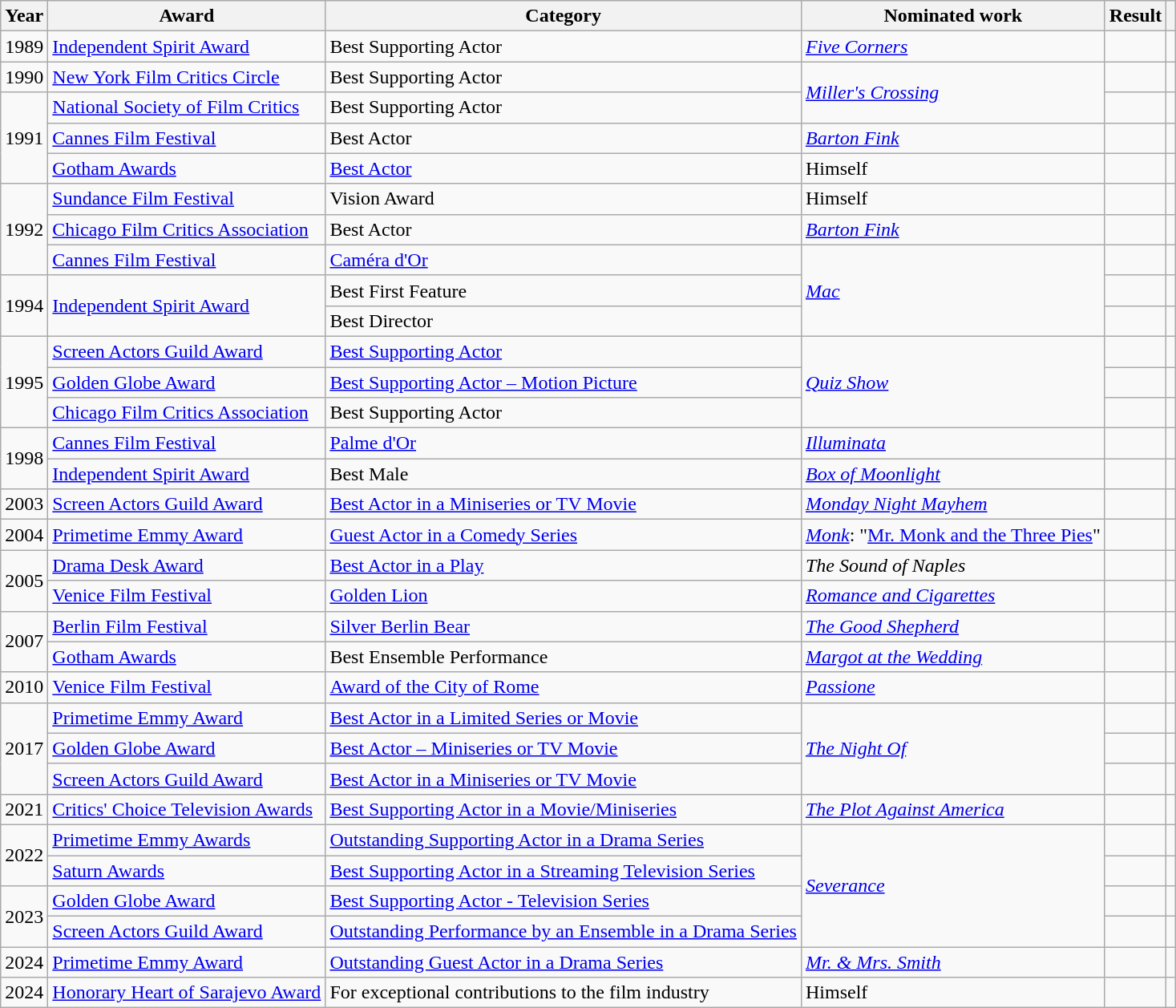<table class="wikitable sortable">
<tr>
<th>Year</th>
<th>Award</th>
<th>Category</th>
<th>Nominated work</th>
<th>Result</th>
<th class="unsortable"></th>
</tr>
<tr>
<td>1989</td>
<td><a href='#'>Independent Spirit Award</a></td>
<td>Best Supporting Actor</td>
<td><em><a href='#'>Five Corners</a></em></td>
<td></td>
<td></td>
</tr>
<tr>
<td>1990</td>
<td><a href='#'>New York Film Critics Circle</a></td>
<td>Best Supporting Actor</td>
<td rowspan=2><em><a href='#'>Miller's Crossing</a></em></td>
<td></td>
<td></td>
</tr>
<tr>
<td rowspan="3">1991</td>
<td><a href='#'>National Society of Film Critics</a></td>
<td>Best Supporting Actor</td>
<td></td>
<td></td>
</tr>
<tr>
<td><a href='#'>Cannes Film Festival</a></td>
<td>Best Actor</td>
<td><em><a href='#'>Barton Fink</a></em></td>
<td></td>
<td></td>
</tr>
<tr>
<td><a href='#'>Gotham Awards</a></td>
<td><a href='#'>Best Actor</a></td>
<td>Himself</td>
<td></td>
<td></td>
</tr>
<tr>
<td rowspan="3">1992</td>
<td><a href='#'>Sundance Film Festival</a></td>
<td>Vision Award</td>
<td>Himself</td>
<td></td>
<td></td>
</tr>
<tr>
<td><a href='#'>Chicago Film Critics Association</a></td>
<td>Best Actor</td>
<td><em><a href='#'>Barton Fink</a></em></td>
<td></td>
<td></td>
</tr>
<tr>
<td><a href='#'>Cannes Film Festival</a></td>
<td><a href='#'>Caméra d'Or</a></td>
<td rowspan=3><em><a href='#'>Mac</a></em></td>
<td></td>
<td></td>
</tr>
<tr>
<td rowspan=2>1994</td>
<td rowspan=2><a href='#'>Independent Spirit Award</a></td>
<td>Best First Feature</td>
<td></td>
<td></td>
</tr>
<tr>
<td>Best Director</td>
<td></td>
<td></td>
</tr>
<tr>
<td rowspan="3">1995</td>
<td><a href='#'>Screen Actors Guild Award</a></td>
<td><a href='#'>Best Supporting Actor</a></td>
<td rowspan=3><em><a href='#'>Quiz Show</a></em></td>
<td></td>
<td></td>
</tr>
<tr>
<td><a href='#'>Golden Globe Award</a></td>
<td><a href='#'>Best Supporting Actor – Motion Picture</a></td>
<td></td>
<td></td>
</tr>
<tr>
<td><a href='#'>Chicago Film Critics Association</a></td>
<td>Best Supporting Actor</td>
<td></td>
<td></td>
</tr>
<tr>
<td rowspan="2">1998</td>
<td><a href='#'>Cannes Film Festival</a></td>
<td><a href='#'>Palme d'Or</a></td>
<td><em><a href='#'>Illuminata</a></em></td>
<td></td>
<td></td>
</tr>
<tr>
<td><a href='#'>Independent Spirit Award</a></td>
<td>Best Male</td>
<td><em><a href='#'>Box of Moonlight</a></em></td>
<td></td>
<td></td>
</tr>
<tr>
<td>2003</td>
<td><a href='#'>Screen Actors Guild Award</a></td>
<td><a href='#'>Best Actor in a Miniseries or TV Movie</a></td>
<td><em><a href='#'>Monday Night Mayhem</a></em></td>
<td></td>
<td></td>
</tr>
<tr>
<td>2004</td>
<td><a href='#'>Primetime Emmy Award</a></td>
<td><a href='#'>Guest Actor in a Comedy Series</a></td>
<td><em><a href='#'>Monk</a></em>: "<a href='#'>Mr. Monk and the Three Pies</a>"</td>
<td></td>
<td></td>
</tr>
<tr>
<td rowspan="2">2005</td>
<td><a href='#'>Drama Desk Award</a></td>
<td><a href='#'>Best Actor in a Play</a></td>
<td><em>The Sound of Naples</em></td>
<td></td>
<td></td>
</tr>
<tr>
<td><a href='#'>Venice Film Festival</a></td>
<td><a href='#'>Golden Lion</a></td>
<td><em><a href='#'>Romance and Cigarettes</a></em></td>
<td></td>
<td></td>
</tr>
<tr>
<td rowspan="2">2007</td>
<td><a href='#'>Berlin Film Festival</a></td>
<td><a href='#'>Silver Berlin Bear</a></td>
<td><em><a href='#'>The Good Shepherd</a></em></td>
<td></td>
<td></td>
</tr>
<tr>
<td><a href='#'>Gotham Awards</a></td>
<td>Best Ensemble Performance</td>
<td><em><a href='#'>Margot at the Wedding</a></em></td>
<td></td>
<td></td>
</tr>
<tr>
<td>2010</td>
<td><a href='#'>Venice Film Festival</a></td>
<td><a href='#'>Award of the City of Rome</a></td>
<td><em><a href='#'>Passione</a></em></td>
<td></td>
<td></td>
</tr>
<tr>
<td rowspan=3>2017</td>
<td><a href='#'>Primetime Emmy Award</a></td>
<td><a href='#'>Best Actor in a Limited Series or Movie</a></td>
<td rowspan=3><em><a href='#'>The Night Of</a></em></td>
<td></td>
<td></td>
</tr>
<tr>
<td><a href='#'>Golden Globe Award</a></td>
<td><a href='#'>Best Actor – Miniseries or TV Movie</a></td>
<td></td>
<td></td>
</tr>
<tr>
<td><a href='#'>Screen Actors Guild Award</a></td>
<td><a href='#'>Best Actor in a Miniseries or TV Movie</a></td>
<td></td>
<td></td>
</tr>
<tr>
<td>2021</td>
<td><a href='#'>Critics' Choice Television Awards</a></td>
<td><a href='#'>Best Supporting Actor in a Movie/Miniseries</a></td>
<td><em><a href='#'>The Plot Against America</a></em></td>
<td></td>
<td></td>
</tr>
<tr>
<td rowspan="2">2022</td>
<td><a href='#'>Primetime Emmy Awards</a></td>
<td><a href='#'>Outstanding Supporting Actor in a Drama Series</a></td>
<td rowspan="4"><em><a href='#'>Severance</a></em></td>
<td></td>
<td></td>
</tr>
<tr>
<td><a href='#'>Saturn Awards</a></td>
<td><a href='#'>Best Supporting Actor in a Streaming Television Series</a></td>
<td></td>
<td></td>
</tr>
<tr>
<td rowspan=2>2023</td>
<td><a href='#'>Golden Globe Award</a></td>
<td><a href='#'>Best Supporting Actor - Television Series</a></td>
<td></td>
<td></td>
</tr>
<tr>
<td><a href='#'>Screen Actors Guild Award</a></td>
<td><a href='#'>Outstanding Performance by an Ensemble in a Drama Series</a></td>
<td></td>
<td></td>
</tr>
<tr>
<td>2024</td>
<td><a href='#'>Primetime Emmy Award</a></td>
<td><a href='#'>Outstanding Guest Actor in a Drama Series</a></td>
<td><em><a href='#'>Mr. & Mrs. Smith</a></em></td>
<td></td>
<td></td>
</tr>
<tr>
<td>2024</td>
<td><a href='#'>Honorary Heart of Sarajevo Award</a></td>
<td>For exceptional contributions to the film industry</td>
<td>Himself</td>
<td></td>
<td></td>
</tr>
</table>
